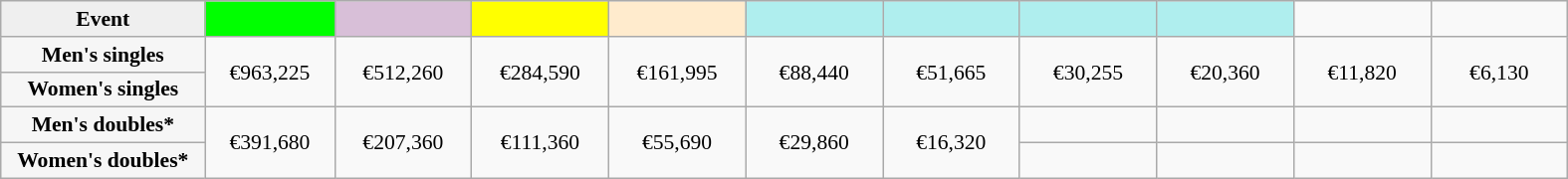<table class="wikitable nowrap" style=font-size:90%;text-align:center>
<tr>
<td style="width:130px; background:#efefef;"><strong>Event</strong></td>
<td style="width:80px; background:lime;"></td>
<td style="width:85px; background:thistle;"></td>
<td style="width:85px; background:#ff0;"></td>
<td style="width:85px; background:#ffebcd;"></td>
<td style="width:85px; background:#afeeee;"></td>
<td style="width:85px; background:#afeeee;"></td>
<td style="width:85px; background:#afeeee;"></td>
<td style="width:85px; background:#afeeee;"></td>
<td width=85></td>
<td width=85></td>
</tr>
<tr>
<th style=background:#f6f6f6>Men's singles</th>
<td rowspan=2>€963,225</td>
<td rowspan=2>€512,260</td>
<td rowspan=2>€284,590</td>
<td rowspan=2>€161,995</td>
<td rowspan=2>€88,440</td>
<td rowspan=2>€51,665</td>
<td rowspan=2>€30,255</td>
<td rowspan=2>€20,360</td>
<td rowspan=2>€11,820</td>
<td rowspan=2>€6,130</td>
</tr>
<tr>
<th style=background:#f6f6f6>Women's singles</th>
</tr>
<tr>
<th style=background:#f6f6f6>Men's doubles*</th>
<td rowspan=2>€391,680</td>
<td rowspan=2>€207,360</td>
<td rowspan=2>€111,360</td>
<td rowspan=2>€55,690</td>
<td rowspan=2>€29,860</td>
<td rowspan=2>€16,320</td>
<td></td>
<td></td>
<td></td>
<td></td>
</tr>
<tr>
<th style=background:#f6f6f6>Women's doubles*</th>
<td></td>
<td></td>
<td></td>
<td></td>
</tr>
</table>
